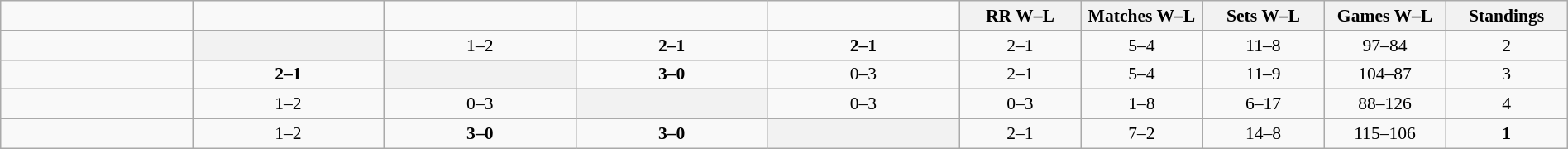<table class="wikitable" style="width: 100%; text-align:center; font-size:90%">
<tr>
<td width=130></td>
<td width=130></td>
<td width=130></td>
<td width=130></td>
<td width=130></td>
<th width=80>RR W–L</th>
<th width=80>Matches W–L</th>
<th width=80>Sets W–L</th>
<th width=80>Games W–L</th>
<th width=80>Standings</th>
</tr>
<tr>
<td style="text-align:left;"></td>
<th bgcolor="ededed"></th>
<td>1–2</td>
<td><strong>2–1</strong></td>
<td><strong>2–1</strong></td>
<td>2–1</td>
<td>5–4</td>
<td>11–8</td>
<td>97–84</td>
<td>2</td>
</tr>
<tr>
<td style="text-align:left;"></td>
<td><strong>2–1</strong></td>
<th bgcolor="ededed"></th>
<td><strong>3–0</strong></td>
<td>0–3</td>
<td>2–1</td>
<td>5–4</td>
<td>11–9</td>
<td>104–87</td>
<td>3</td>
</tr>
<tr>
<td style="text-align:left;"></td>
<td>1–2</td>
<td>0–3</td>
<th bgcolor="ededed"></th>
<td>0–3</td>
<td>0–3</td>
<td>1–8</td>
<td>6–17</td>
<td>88–126</td>
<td>4</td>
</tr>
<tr>
<td style="text-align:left;"><strong></strong></td>
<td>1–2</td>
<td><strong>3–0</strong></td>
<td><strong>3–0</strong></td>
<th bgcolor="ededed"></th>
<td>2–1</td>
<td>7–2</td>
<td>14–8</td>
<td>115–106</td>
<td><strong>1</strong></td>
</tr>
</table>
